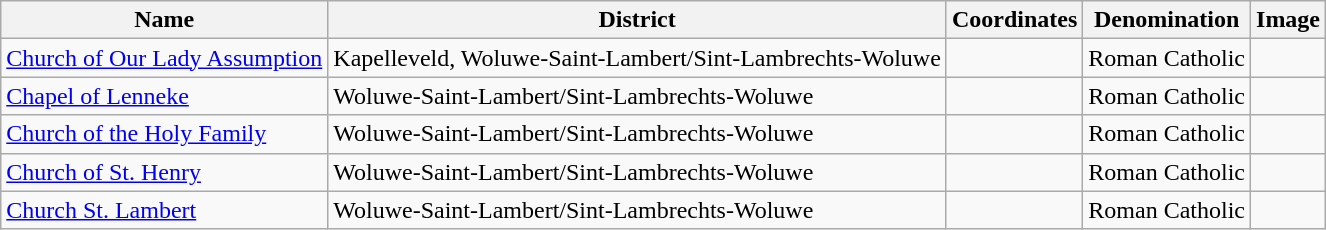<table class="wikitable sortable">
<tr>
<th>Name</th>
<th>District</th>
<th>Coordinates</th>
<th>Denomination</th>
<th>Image</th>
</tr>
<tr>
<td><a href='#'>Church of Our Lady Assumption</a></td>
<td>Kapelleveld, Woluwe-Saint-Lambert/Sint-Lambrechts-Woluwe</td>
<td></td>
<td>Roman Catholic</td>
<td></td>
</tr>
<tr>
<td><a href='#'>Chapel of Lenneke</a></td>
<td>Woluwe-Saint-Lambert/Sint-Lambrechts-Woluwe</td>
<td></td>
<td>Roman Catholic</td>
<td></td>
</tr>
<tr>
<td><a href='#'>Church of the Holy Family</a></td>
<td>Woluwe-Saint-Lambert/Sint-Lambrechts-Woluwe</td>
<td></td>
<td>Roman Catholic</td>
<td></td>
</tr>
<tr>
<td><a href='#'>Church of St. Henry</a></td>
<td>Woluwe-Saint-Lambert/Sint-Lambrechts-Woluwe</td>
<td></td>
<td>Roman Catholic</td>
<td></td>
</tr>
<tr>
<td><a href='#'>Church St. Lambert</a></td>
<td>Woluwe-Saint-Lambert/Sint-Lambrechts-Woluwe</td>
<td></td>
<td>Roman Catholic</td>
<td></td>
</tr>
</table>
